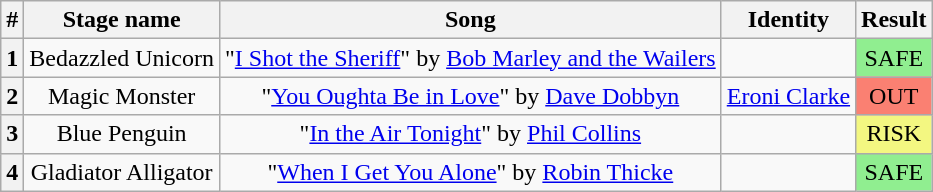<table class="wikitable plainarrowhaders" style="text-align: center;">
<tr>
<th>#</th>
<th>Stage name</th>
<th>Song</th>
<th>Identity</th>
<th>Result</th>
</tr>
<tr>
<th>1</th>
<td>Bedazzled Unicorn</td>
<td>"<a href='#'>I Shot the Sheriff</a>" by <a href='#'>Bob Marley and the Wailers</a></td>
<td></td>
<td bgcolor=lightgreen>SAFE</td>
</tr>
<tr>
<th>2</th>
<td>Magic Monster</td>
<td>"<a href='#'>You Oughta Be in Love</a>" by <a href='#'>Dave Dobbyn</a></td>
<td><a href='#'>Eroni Clarke</a></td>
<td bgcolor="salmon">OUT</td>
</tr>
<tr>
<th>3</th>
<td>Blue Penguin</td>
<td>"<a href='#'>In the Air Tonight</a>" by <a href='#'>Phil Collins</a></td>
<td></td>
<td bgcolor="#F3F781">RISK</td>
</tr>
<tr>
<th>4</th>
<td>Gladiator Alligator</td>
<td>"<a href='#'>When I Get You Alone</a>" by <a href='#'>Robin Thicke</a></td>
<td></td>
<td bgcolor="lightgreen">SAFE</td>
</tr>
</table>
